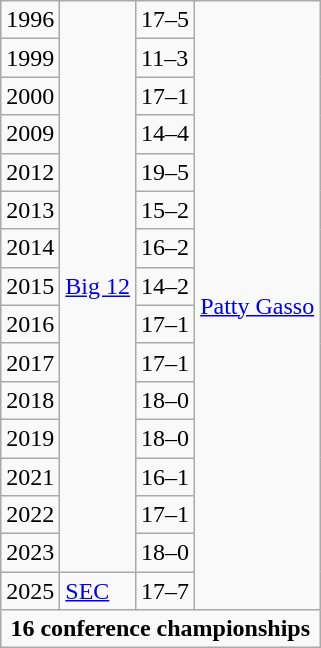<table class="wikitable">
<tr>
<td>1996</td>
<td rowspan=15><a href='#'>Big 12</a></td>
<td>17–5</td>
<td rowspan=16><a href='#'>Patty Gasso</a></td>
</tr>
<tr>
<td>1999</td>
<td>11–3</td>
</tr>
<tr>
<td>2000</td>
<td>17–1</td>
</tr>
<tr>
<td>2009</td>
<td>14–4</td>
</tr>
<tr>
<td>2012</td>
<td>19–5</td>
</tr>
<tr>
<td>2013</td>
<td>15–2</td>
</tr>
<tr>
<td>2014</td>
<td>16–2</td>
</tr>
<tr>
<td>2015</td>
<td>14–2</td>
</tr>
<tr>
<td>2016</td>
<td>17–1</td>
</tr>
<tr>
<td>2017</td>
<td>17–1</td>
</tr>
<tr>
<td>2018</td>
<td>18–0</td>
</tr>
<tr>
<td>2019</td>
<td>18–0</td>
</tr>
<tr>
<td>2021</td>
<td>16–1</td>
</tr>
<tr>
<td>2022</td>
<td>17–1</td>
</tr>
<tr>
<td>2023</td>
<td>18–0</td>
</tr>
<tr>
<td>2025</td>
<td><a href='#'>SEC</a></td>
<td>17–7</td>
</tr>
<tr>
<td colspan=4 align=center "bgcolor=white"><span><strong>16 conference championships</strong></span></td>
</tr>
</table>
